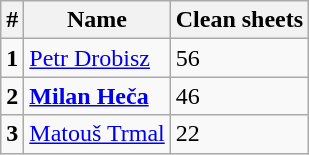<table class="wikitable">
<tr>
<th>#</th>
<th>Name</th>
<th>Clean sheets</th>
</tr>
<tr>
<td><strong>1</strong></td>
<td> <a href='#'>Petr Drobisz</a></td>
<td>56</td>
</tr>
<tr>
<td><strong>2</strong></td>
<td> <strong><a href='#'>Milan Heča</a></strong></td>
<td>46 </td>
</tr>
<tr>
<td><strong>3</strong></td>
<td> <a href='#'>Matouš Trmal</a></td>
<td>22</td>
</tr>
</table>
